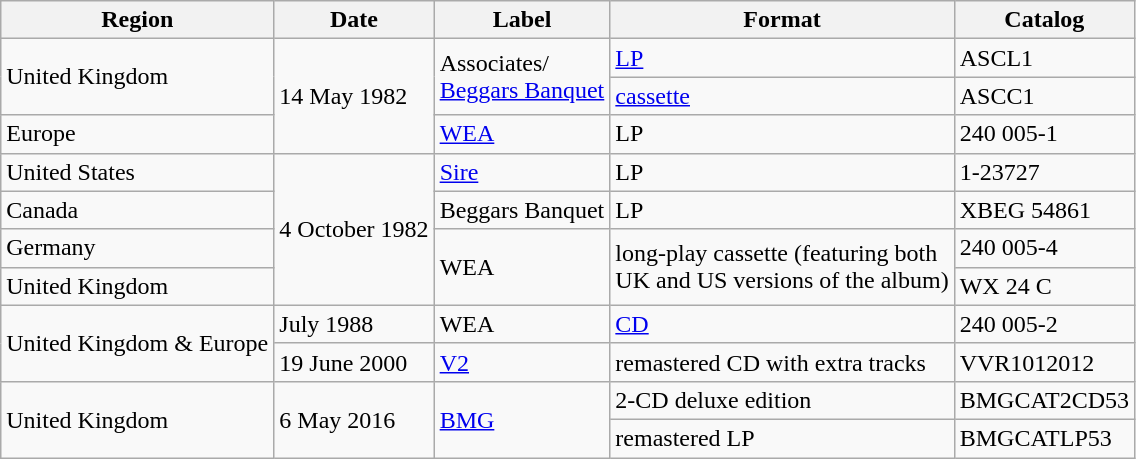<table class="wikitable">
<tr>
<th>Region</th>
<th>Date</th>
<th>Label</th>
<th>Format</th>
<th>Catalog</th>
</tr>
<tr>
<td rowspan="2">United Kingdom</td>
<td rowspan="3">14 May 1982</td>
<td rowspan="2">Associates/<br><a href='#'>Beggars Banquet</a></td>
<td><a href='#'>LP</a></td>
<td>ASCL1</td>
</tr>
<tr>
<td><a href='#'>cassette</a></td>
<td>ASCC1</td>
</tr>
<tr>
<td>Europe</td>
<td><a href='#'>WEA</a></td>
<td>LP</td>
<td>240 005-1</td>
</tr>
<tr>
<td>United States</td>
<td rowspan="4">4 October 1982</td>
<td><a href='#'>Sire</a></td>
<td>LP</td>
<td>1-23727</td>
</tr>
<tr>
<td>Canada</td>
<td>Beggars Banquet</td>
<td>LP</td>
<td>XBEG 54861</td>
</tr>
<tr>
<td>Germany</td>
<td rowspan="2">WEA</td>
<td rowspan="2">long-play cassette (featuring both<br>UK and US versions of the album)</td>
<td>240 005-4</td>
</tr>
<tr>
<td>United Kingdom</td>
<td>WX 24 C</td>
</tr>
<tr>
<td rowspan="2">United Kingdom & Europe</td>
<td>July 1988</td>
<td>WEA</td>
<td><a href='#'>CD</a></td>
<td>240 005-2</td>
</tr>
<tr>
<td>19 June 2000</td>
<td><a href='#'>V2</a></td>
<td>remastered CD with extra tracks</td>
<td>VVR1012012</td>
</tr>
<tr>
<td rowspan="2">United Kingdom</td>
<td rowspan="2">6 May 2016</td>
<td rowspan="2"><a href='#'>BMG</a></td>
<td>2-CD deluxe edition</td>
<td>BMGCAT2CD53</td>
</tr>
<tr>
<td>remastered LP</td>
<td>BMGCATLP53</td>
</tr>
</table>
